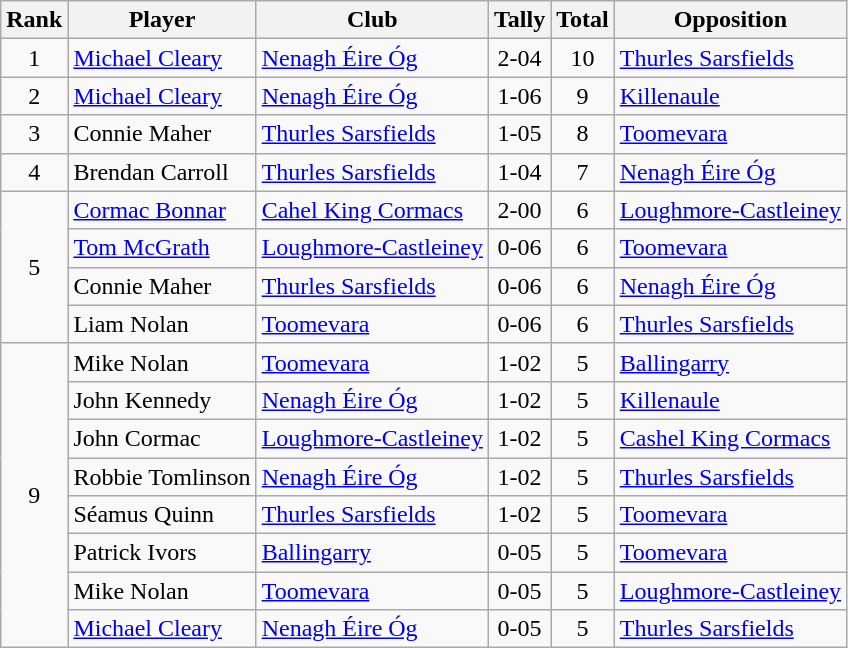<table class="wikitable">
<tr>
<th>Rank</th>
<th>Player</th>
<th>Club</th>
<th>Tally</th>
<th>Total</th>
<th>Opposition</th>
</tr>
<tr>
<td rowspan="1" style="text-align:center;">1</td>
<td><a href='#'>Michael Cleary</a></td>
<td><a href='#'>Nenagh Éire Óg</a></td>
<td align=center>2-04</td>
<td align=center>10</td>
<td><a href='#'>Thurles Sarsfields</a></td>
</tr>
<tr>
<td rowspan="1" style="text-align:center;">2</td>
<td><a href='#'>Michael Cleary</a></td>
<td><a href='#'>Nenagh Éire Óg</a></td>
<td align=center>1-06</td>
<td align=center>9</td>
<td><a href='#'>Killenaule</a></td>
</tr>
<tr>
<td rowspan="1" style="text-align:center;">3</td>
<td>Connie Maher</td>
<td><a href='#'>Thurles Sarsfields</a></td>
<td align=center>1-05</td>
<td align=center>8</td>
<td><a href='#'>Toomevara</a></td>
</tr>
<tr>
<td rowspan="1" style="text-align:center;">4</td>
<td>Brendan Carroll</td>
<td><a href='#'>Thurles Sarsfields</a></td>
<td align=center>1-04</td>
<td align=center>7</td>
<td><a href='#'>Nenagh Éire Óg</a></td>
</tr>
<tr>
<td rowspan="4" style="text-align:center;">5</td>
<td><a href='#'>Cormac Bonnar</a></td>
<td><a href='#'>Cahel King Cormacs</a></td>
<td align=center>2-00</td>
<td align=center>6</td>
<td><a href='#'>Loughmore-Castleiney</a></td>
</tr>
<tr>
<td><a href='#'>Tom McGrath</a></td>
<td><a href='#'>Loughmore-Castleiney</a></td>
<td align=center>0-06</td>
<td align=center>6</td>
<td><a href='#'>Toomevara</a></td>
</tr>
<tr>
<td>Connie Maher</td>
<td><a href='#'>Thurles Sarsfields</a></td>
<td align=center>0-06</td>
<td align=center>6</td>
<td><a href='#'>Nenagh Éire Óg</a></td>
</tr>
<tr>
<td>Liam Nolan</td>
<td><a href='#'>Toomevara</a></td>
<td align=center>0-06</td>
<td align=center>6</td>
<td><a href='#'>Thurles Sarsfields</a></td>
</tr>
<tr>
<td rowspan="8" style="text-align:center;">9</td>
<td>Mike Nolan</td>
<td><a href='#'>Toomevara</a></td>
<td align=center>1-02</td>
<td align=center>5</td>
<td><a href='#'>Ballingarry</a></td>
</tr>
<tr>
<td>John Kennedy</td>
<td><a href='#'>Nenagh Éire Óg</a></td>
<td align=center>1-02</td>
<td align=center>5</td>
<td><a href='#'>Killenaule</a></td>
</tr>
<tr>
<td>John Cormac</td>
<td><a href='#'>Loughmore-Castleiney</a></td>
<td align=center>1-02</td>
<td align=center>5</td>
<td><a href='#'>Cashel King Cormacs</a></td>
</tr>
<tr>
<td>Robbie Tomlinson</td>
<td><a href='#'>Nenagh Éire Óg</a></td>
<td align=center>1-02</td>
<td align=center>5</td>
<td><a href='#'>Thurles Sarsfields</a></td>
</tr>
<tr>
<td>Séamus Quinn</td>
<td><a href='#'>Thurles Sarsfields</a></td>
<td align=center>1-02</td>
<td align=center>5</td>
<td><a href='#'>Toomevara</a></td>
</tr>
<tr>
<td>Patrick Ivors</td>
<td><a href='#'>Ballingarry</a></td>
<td align=center>0-05</td>
<td align=center>5</td>
<td><a href='#'>Toomevara</a></td>
</tr>
<tr>
<td>Mike Nolan</td>
<td><a href='#'>Toomevara</a></td>
<td align=center>0-05</td>
<td align=center>5</td>
<td><a href='#'>Loughmore-Castleiney</a></td>
</tr>
<tr>
<td><a href='#'>Michael Cleary</a></td>
<td><a href='#'>Nenagh Éire Óg</a></td>
<td align=center>0-05</td>
<td align=center>5</td>
<td><a href='#'>Thurles Sarsfields</a></td>
</tr>
</table>
